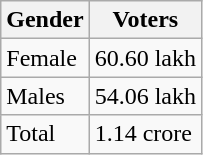<table class="wikitable">
<tr>
<th>Gender</th>
<th>Voters</th>
</tr>
<tr>
<td>Female</td>
<td>60.60 lakh</td>
</tr>
<tr>
<td>Males</td>
<td>54.06 lakh</td>
</tr>
<tr>
<td>Total</td>
<td>1.14 crore</td>
</tr>
</table>
